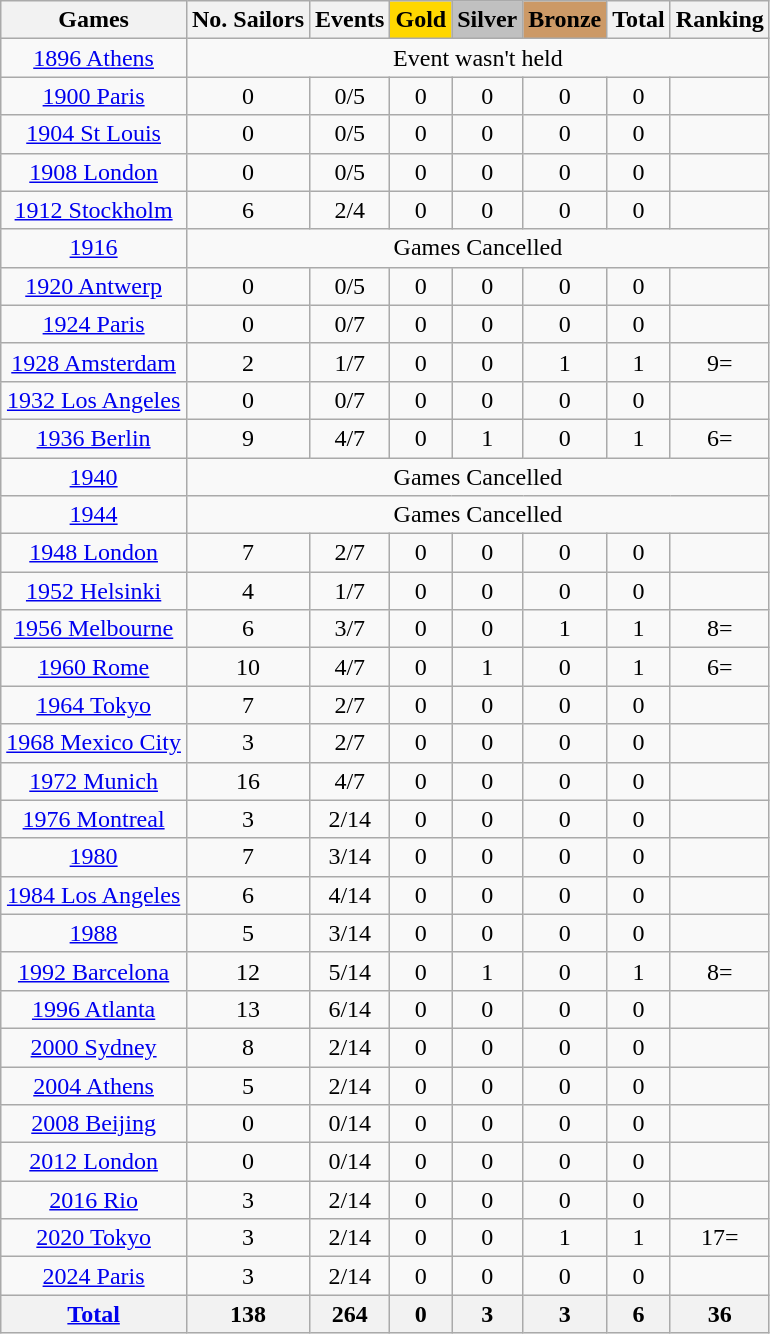<table class="wikitable sortable" style="text-align:center">
<tr>
<th>Games</th>
<th>No. Sailors</th>
<th>Events</th>
<th style="background-color:gold;">Gold</th>
<th style="background-color:silver;">Silver</th>
<th style="background-color:#c96;">Bronze</th>
<th>Total</th>
<th>Ranking</th>
</tr>
<tr>
<td><a href='#'>1896 Athens</a></td>
<td colspan=7>Event wasn't held</td>
</tr>
<tr>
<td><a href='#'>1900 Paris</a></td>
<td>0</td>
<td>0/5</td>
<td>0</td>
<td>0</td>
<td>0</td>
<td>0</td>
<td></td>
</tr>
<tr>
<td><a href='#'>1904 St Louis</a></td>
<td>0</td>
<td>0/5</td>
<td>0</td>
<td>0</td>
<td>0</td>
<td>0</td>
<td></td>
</tr>
<tr>
<td><a href='#'>1908 London</a></td>
<td>0</td>
<td>0/5</td>
<td>0</td>
<td>0</td>
<td>0</td>
<td>0</td>
<td></td>
</tr>
<tr>
<td><a href='#'>1912 Stockholm</a></td>
<td>6</td>
<td>2/4</td>
<td>0</td>
<td>0</td>
<td>0</td>
<td>0</td>
<td></td>
</tr>
<tr>
<td><a href='#'>1916</a></td>
<td colspan=7>Games Cancelled</td>
</tr>
<tr>
<td><a href='#'>1920 Antwerp</a></td>
<td>0</td>
<td>0/5</td>
<td>0</td>
<td>0</td>
<td>0</td>
<td>0</td>
<td></td>
</tr>
<tr>
<td><a href='#'>1924 Paris</a></td>
<td>0</td>
<td>0/7</td>
<td>0</td>
<td>0</td>
<td>0</td>
<td>0</td>
<td></td>
</tr>
<tr>
<td><a href='#'>1928 Amsterdam</a></td>
<td>2</td>
<td>1/7</td>
<td>0</td>
<td>0</td>
<td>1</td>
<td>1</td>
<td>9=</td>
</tr>
<tr>
<td><a href='#'>1932 Los Angeles</a></td>
<td>0</td>
<td>0/7</td>
<td>0</td>
<td>0</td>
<td>0</td>
<td>0</td>
<td></td>
</tr>
<tr>
<td><a href='#'>1936 Berlin</a></td>
<td>9</td>
<td>4/7</td>
<td>0</td>
<td>1</td>
<td>0</td>
<td>1</td>
<td>6=</td>
</tr>
<tr>
<td><a href='#'>1940</a></td>
<td colspan=7>Games Cancelled</td>
</tr>
<tr>
<td><a href='#'>1944</a></td>
<td colspan=7>Games Cancelled</td>
</tr>
<tr>
<td><a href='#'>1948 London</a></td>
<td>7</td>
<td>2/7</td>
<td>0</td>
<td>0</td>
<td>0</td>
<td>0</td>
<td></td>
</tr>
<tr>
<td><a href='#'>1952 Helsinki</a></td>
<td>4</td>
<td>1/7</td>
<td>0</td>
<td>0</td>
<td>0</td>
<td>0</td>
<td></td>
</tr>
<tr>
<td><a href='#'>1956 Melbourne</a></td>
<td>6</td>
<td>3/7</td>
<td>0</td>
<td>0</td>
<td>1</td>
<td>1</td>
<td>8=</td>
</tr>
<tr>
<td><a href='#'>1960 Rome</a></td>
<td>10</td>
<td>4/7</td>
<td>0</td>
<td>1</td>
<td>0</td>
<td>1</td>
<td>6=</td>
</tr>
<tr>
<td><a href='#'>1964 Tokyo</a></td>
<td>7</td>
<td>2/7</td>
<td>0</td>
<td>0</td>
<td>0</td>
<td>0</td>
<td></td>
</tr>
<tr>
<td><a href='#'>1968 Mexico City</a></td>
<td>3</td>
<td>2/7</td>
<td>0</td>
<td>0</td>
<td>0</td>
<td>0</td>
<td></td>
</tr>
<tr>
<td><a href='#'>1972 Munich</a></td>
<td>16</td>
<td>4/7</td>
<td>0</td>
<td>0</td>
<td>0</td>
<td>0</td>
<td></td>
</tr>
<tr>
<td><a href='#'>1976 Montreal</a></td>
<td>3</td>
<td>2/14</td>
<td>0</td>
<td>0</td>
<td>0</td>
<td>0</td>
<td></td>
</tr>
<tr>
<td><a href='#'>1980</a></td>
<td>7</td>
<td>3/14</td>
<td>0</td>
<td>0</td>
<td>0</td>
<td>0</td>
<td></td>
</tr>
<tr>
<td><a href='#'>1984 Los Angeles</a></td>
<td>6</td>
<td>4/14</td>
<td>0</td>
<td>0</td>
<td>0</td>
<td>0</td>
<td></td>
</tr>
<tr>
<td><a href='#'>1988</a></td>
<td>5</td>
<td>3/14</td>
<td>0</td>
<td>0</td>
<td>0</td>
<td>0</td>
<td></td>
</tr>
<tr>
<td><a href='#'>1992 Barcelona</a></td>
<td>12</td>
<td>5/14</td>
<td>0</td>
<td>1</td>
<td>0</td>
<td>1</td>
<td>8=</td>
</tr>
<tr>
<td><a href='#'>1996 Atlanta</a></td>
<td>13</td>
<td>6/14</td>
<td>0</td>
<td>0</td>
<td>0</td>
<td>0</td>
<td></td>
</tr>
<tr>
<td><a href='#'>2000 Sydney</a></td>
<td>8</td>
<td>2/14</td>
<td>0</td>
<td>0</td>
<td>0</td>
<td>0</td>
<td></td>
</tr>
<tr>
<td><a href='#'>2004 Athens</a></td>
<td>5</td>
<td>2/14</td>
<td>0</td>
<td>0</td>
<td>0</td>
<td>0</td>
<td></td>
</tr>
<tr>
<td><a href='#'>2008 Beijing</a></td>
<td>0</td>
<td>0/14</td>
<td>0</td>
<td>0</td>
<td>0</td>
<td>0</td>
<td></td>
</tr>
<tr>
<td><a href='#'>2012 London</a></td>
<td>0</td>
<td>0/14</td>
<td>0</td>
<td>0</td>
<td>0</td>
<td>0</td>
<td></td>
</tr>
<tr>
<td><a href='#'>2016 Rio</a></td>
<td>3</td>
<td>2/14</td>
<td>0</td>
<td>0</td>
<td>0</td>
<td>0</td>
<td></td>
</tr>
<tr>
<td><a href='#'>2020 Tokyo</a></td>
<td>3</td>
<td>2/14</td>
<td>0</td>
<td>0</td>
<td>1</td>
<td>1</td>
<td>17=</td>
</tr>
<tr>
<td><a href='#'>2024 Paris</a></td>
<td>3</td>
<td>2/14</td>
<td>0</td>
<td>0</td>
<td>0</td>
<td>0</td>
<td></td>
</tr>
<tr>
<th><a href='#'>Total</a></th>
<th>138</th>
<th>264</th>
<th>0</th>
<th>3</th>
<th>3</th>
<th>6</th>
<th>36</th>
</tr>
</table>
